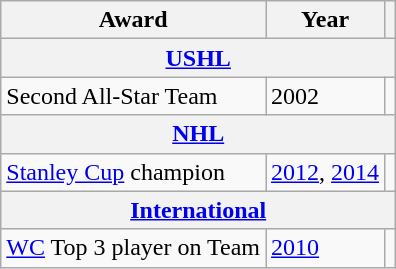<table class="wikitable">
<tr>
<th>Award</th>
<th>Year</th>
<th></th>
</tr>
<tr>
<th colspan="3"><a href='#'>USHL</a></th>
</tr>
<tr>
<td>Second All-Star Team</td>
<td>2002</td>
<td></td>
</tr>
<tr>
<th colspan="3"><a href='#'>NHL</a></th>
</tr>
<tr>
<td><a href='#'>Stanley Cup</a> champion</td>
<td><a href='#'>2012</a>, <a href='#'>2014</a></td>
<td></td>
</tr>
<tr>
<th colspan="3"><a href='#'>International</a></th>
</tr>
<tr>
<td><a href='#'>WC</a> Top 3 player on Team</td>
<td><a href='#'>2010</a></td>
<td></td>
</tr>
</table>
